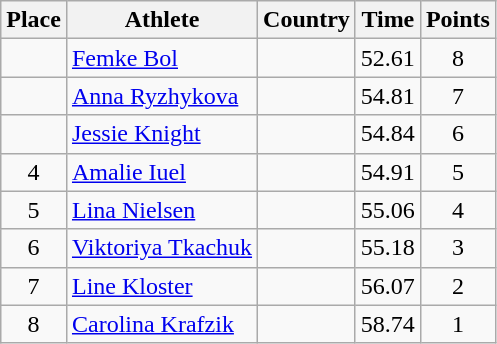<table class="wikitable">
<tr>
<th>Place</th>
<th>Athlete</th>
<th>Country</th>
<th>Time</th>
<th>Points</th>
</tr>
<tr>
<td align=center></td>
<td><a href='#'>Femke Bol</a></td>
<td></td>
<td>52.61</td>
<td align=center>8</td>
</tr>
<tr>
<td align=center></td>
<td><a href='#'>Anna Ryzhykova</a></td>
<td></td>
<td>54.81</td>
<td align=center>7</td>
</tr>
<tr>
<td align=center></td>
<td><a href='#'>Jessie Knight</a></td>
<td></td>
<td>54.84</td>
<td align=center>6</td>
</tr>
<tr>
<td align=center>4</td>
<td><a href='#'>Amalie Iuel</a></td>
<td></td>
<td>54.91</td>
<td align=center>5</td>
</tr>
<tr>
<td align=center>5</td>
<td><a href='#'>Lina Nielsen</a></td>
<td></td>
<td>55.06</td>
<td align=center>4</td>
</tr>
<tr>
<td align=center>6</td>
<td><a href='#'>Viktoriya Tkachuk</a></td>
<td></td>
<td>55.18</td>
<td align=center>3</td>
</tr>
<tr>
<td align=center>7</td>
<td><a href='#'>Line Kloster</a></td>
<td></td>
<td>56.07</td>
<td align=center>2</td>
</tr>
<tr>
<td align=center>8</td>
<td><a href='#'>Carolina Krafzik</a></td>
<td></td>
<td>58.74</td>
<td align=center>1</td>
</tr>
</table>
